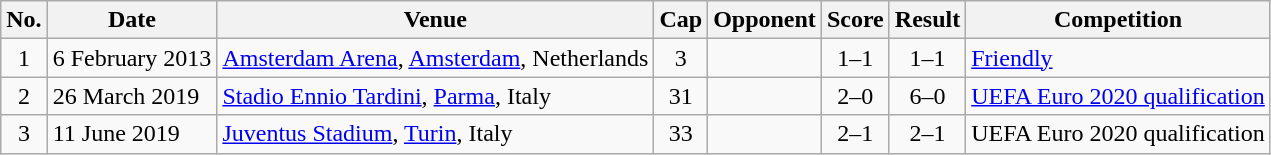<table class="wikitable sortable">
<tr>
<th scope="col">No.</th>
<th scope="col">Date</th>
<th scope="col">Venue</th>
<th scope="col">Cap</th>
<th scope="col">Opponent</th>
<th scope="col">Score</th>
<th scope="col">Result</th>
<th scope="col">Competition</th>
</tr>
<tr>
<td align="center">1</td>
<td>6 February 2013</td>
<td><a href='#'>Amsterdam Arena</a>, <a href='#'>Amsterdam</a>, Netherlands</td>
<td align="center">3</td>
<td></td>
<td align="center">1–1</td>
<td align="center">1–1</td>
<td><a href='#'>Friendly</a></td>
</tr>
<tr>
<td align="center">2</td>
<td>26 March 2019</td>
<td><a href='#'>Stadio Ennio Tardini</a>, <a href='#'>Parma</a>, Italy</td>
<td align="center">31</td>
<td></td>
<td align="center">2–0</td>
<td align="center">6–0</td>
<td><a href='#'>UEFA Euro 2020 qualification</a></td>
</tr>
<tr>
<td align="center">3</td>
<td>11 June 2019</td>
<td><a href='#'>Juventus Stadium</a>, <a href='#'>Turin</a>, Italy</td>
<td align="center">33</td>
<td></td>
<td align="center">2–1</td>
<td align="center">2–1</td>
<td>UEFA Euro 2020 qualification</td>
</tr>
</table>
